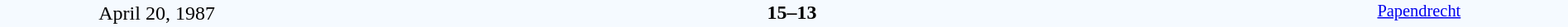<table style="width: 100%; background:#F5FAFF;" cellspacing="0">
<tr>
<td align=center rowspan=3 width=20%>April 20, 1987<br></td>
</tr>
<tr>
<td width=24% align=right></td>
<td align=center width=13%><strong>15–13</strong></td>
<td width=24%></td>
<td style=font-size:85% rowspan=3 valign=top align=center><a href='#'>Papendrecht</a></td>
</tr>
<tr style=font-size:85%>
<td align=right></td>
<td align=center></td>
<td></td>
</tr>
</table>
